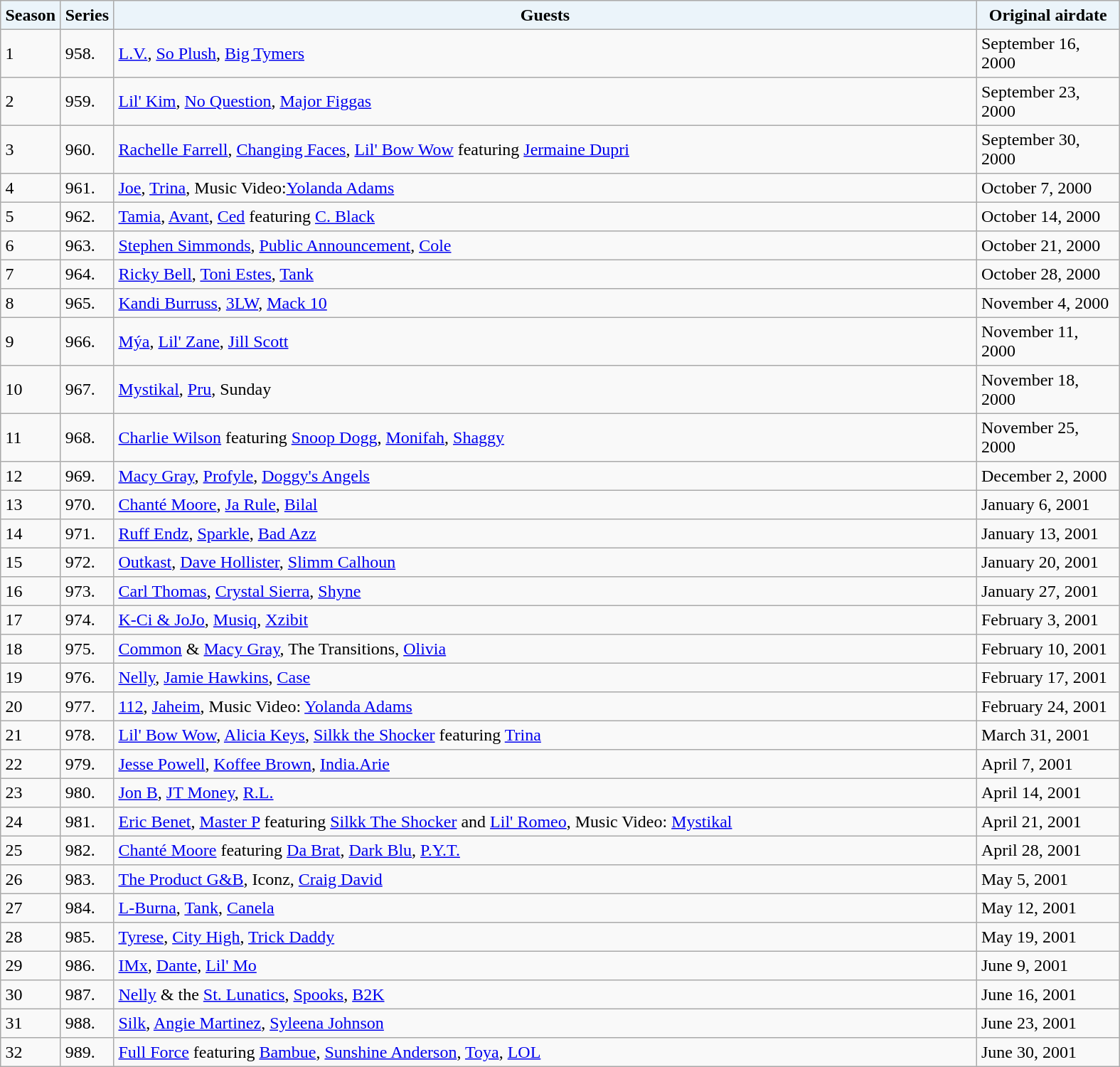<table class="toccolours" border="2" cellpadding="4" cellspacing="0" style="margin: 1em 1em 1em 0; background: #f9f9f9; border: 1px #aaa solid; border-collapse: collapse">
<tr style="vertical-align: top; text-align: center; background-color:#EBF4FA">
<th><strong>Season</strong></th>
<th><strong>Series</strong></th>
<th style="width:800px;"><strong>Guests</strong></th>
<th style="width:125px;"><strong>Original airdate</strong></th>
</tr>
<tr>
<td>1</td>
<td>958.</td>
<td><a href='#'>L.V.</a>, <a href='#'>So Plush</a>, <a href='#'>Big Tymers</a></td>
<td>September 16, 2000</td>
</tr>
<tr>
<td>2</td>
<td>959.</td>
<td><a href='#'>Lil' Kim</a>, <a href='#'>No Question</a>, <a href='#'>Major Figgas</a></td>
<td>September 23, 2000</td>
</tr>
<tr>
<td>3</td>
<td>960.</td>
<td><a href='#'>Rachelle Farrell</a>, <a href='#'>Changing Faces</a>, <a href='#'>Lil' Bow Wow</a> featuring <a href='#'>Jermaine Dupri</a></td>
<td>September 30, 2000</td>
</tr>
<tr>
<td>4</td>
<td>961.</td>
<td><a href='#'>Joe</a>, <a href='#'>Trina</a>, Music Video:<a href='#'>Yolanda Adams</a></td>
<td>October 7, 2000</td>
</tr>
<tr>
<td>5</td>
<td>962.</td>
<td><a href='#'>Tamia</a>, <a href='#'>Avant</a>, <a href='#'>Ced</a> featuring <a href='#'>C. Black</a></td>
<td>October 14, 2000</td>
</tr>
<tr>
<td>6</td>
<td>963.</td>
<td><a href='#'>Stephen Simmonds</a>, <a href='#'>Public Announcement</a>, <a href='#'>Cole</a></td>
<td>October 21, 2000</td>
</tr>
<tr>
<td>7</td>
<td>964.</td>
<td><a href='#'>Ricky Bell</a>, <a href='#'>Toni Estes</a>, <a href='#'>Tank</a></td>
<td>October 28, 2000</td>
</tr>
<tr>
<td>8</td>
<td>965.</td>
<td><a href='#'>Kandi Burruss</a>, <a href='#'>3LW</a>, <a href='#'>Mack 10</a></td>
<td>November 4, 2000</td>
</tr>
<tr>
<td>9</td>
<td>966.</td>
<td><a href='#'>Mýa</a>, <a href='#'>Lil' Zane</a>, <a href='#'>Jill Scott</a></td>
<td>November 11, 2000</td>
</tr>
<tr>
<td>10</td>
<td>967.</td>
<td><a href='#'>Mystikal</a>, <a href='#'>Pru</a>, Sunday</td>
<td>November 18, 2000</td>
</tr>
<tr>
<td>11</td>
<td>968.</td>
<td><a href='#'>Charlie Wilson</a> featuring <a href='#'>Snoop Dogg</a>, <a href='#'>Monifah</a>, <a href='#'>Shaggy</a></td>
<td>November 25, 2000</td>
</tr>
<tr>
<td>12</td>
<td>969.</td>
<td><a href='#'>Macy Gray</a>, <a href='#'>Profyle</a>, <a href='#'>Doggy's Angels</a></td>
<td>December 2, 2000</td>
</tr>
<tr>
<td>13</td>
<td>970.</td>
<td><a href='#'>Chanté Moore</a>, <a href='#'>Ja Rule</a>, <a href='#'>Bilal</a></td>
<td>January 6, 2001</td>
</tr>
<tr>
<td>14</td>
<td>971.</td>
<td><a href='#'>Ruff Endz</a>, <a href='#'>Sparkle</a>, <a href='#'>Bad Azz</a></td>
<td>January 13, 2001</td>
</tr>
<tr>
<td>15</td>
<td>972.</td>
<td><a href='#'>Outkast</a>, <a href='#'>Dave Hollister</a>, <a href='#'>Slimm Calhoun</a></td>
<td>January 20, 2001</td>
</tr>
<tr>
<td>16</td>
<td>973.</td>
<td><a href='#'>Carl Thomas</a>, <a href='#'>Crystal Sierra</a>, <a href='#'>Shyne</a></td>
<td>January 27, 2001</td>
</tr>
<tr>
<td>17</td>
<td>974.</td>
<td><a href='#'>K-Ci & JoJo</a>, <a href='#'>Musiq</a>, <a href='#'>Xzibit</a></td>
<td>February 3, 2001</td>
</tr>
<tr>
<td>18</td>
<td>975.</td>
<td><a href='#'>Common</a> & <a href='#'>Macy Gray</a>, The Transitions, <a href='#'>Olivia</a></td>
<td>February 10, 2001</td>
</tr>
<tr>
<td>19</td>
<td>976.</td>
<td><a href='#'>Nelly</a>, <a href='#'>Jamie Hawkins</a>, <a href='#'>Case</a></td>
<td>February 17, 2001</td>
</tr>
<tr>
<td>20</td>
<td>977.</td>
<td><a href='#'>112</a>, <a href='#'>Jaheim</a>, Music Video: <a href='#'>Yolanda Adams</a></td>
<td>February 24, 2001</td>
</tr>
<tr>
<td>21</td>
<td>978.</td>
<td><a href='#'>Lil' Bow Wow</a>, <a href='#'>Alicia Keys</a>, <a href='#'>Silkk the Shocker</a> featuring <a href='#'>Trina</a></td>
<td>March 31, 2001</td>
</tr>
<tr>
<td>22</td>
<td>979.</td>
<td><a href='#'>Jesse Powell</a>, <a href='#'>Koffee Brown</a>, <a href='#'>India.Arie</a></td>
<td>April 7, 2001</td>
</tr>
<tr>
<td>23</td>
<td>980.</td>
<td><a href='#'>Jon B</a>, <a href='#'>JT Money</a>, <a href='#'>R.L.</a></td>
<td>April 14, 2001</td>
</tr>
<tr>
<td>24</td>
<td>981.</td>
<td><a href='#'>Eric Benet</a>, <a href='#'>Master P</a> featuring <a href='#'>Silkk The Shocker</a> and <a href='#'>Lil' Romeo</a>, Music Video: <a href='#'>Mystikal</a></td>
<td>April 21, 2001</td>
</tr>
<tr>
<td>25</td>
<td>982.</td>
<td><a href='#'>Chanté Moore</a> featuring  <a href='#'>Da Brat</a>, <a href='#'>Dark Blu</a>, <a href='#'>P.Y.T.</a></td>
<td>April 28, 2001</td>
</tr>
<tr>
<td>26</td>
<td>983.</td>
<td><a href='#'>The Product G&B</a>, Iconz, <a href='#'>Craig David</a></td>
<td>May 5, 2001</td>
</tr>
<tr>
<td>27</td>
<td>984.</td>
<td><a href='#'>L-Burna</a>, <a href='#'>Tank</a>, <a href='#'>Canela</a></td>
<td>May 12, 2001</td>
</tr>
<tr>
<td>28</td>
<td>985.</td>
<td><a href='#'>Tyrese</a>, <a href='#'>City High</a>, <a href='#'>Trick Daddy</a></td>
<td>May 19, 2001</td>
</tr>
<tr>
<td>29</td>
<td>986.</td>
<td><a href='#'>IMx</a>, <a href='#'>Dante</a>, <a href='#'>Lil' Mo</a></td>
<td>June 9, 2001</td>
</tr>
<tr>
<td>30</td>
<td>987.</td>
<td><a href='#'>Nelly</a> & the <a href='#'>St. Lunatics</a>, <a href='#'>Spooks</a>, <a href='#'>B2K</a></td>
<td>June 16, 2001</td>
</tr>
<tr>
<td>31</td>
<td>988.</td>
<td><a href='#'>Silk</a>, <a href='#'>Angie Martinez</a>, <a href='#'>Syleena Johnson</a></td>
<td>June 23, 2001</td>
</tr>
<tr>
<td>32</td>
<td>989.</td>
<td><a href='#'>Full Force</a> featuring <a href='#'>Bambue</a>, <a href='#'>Sunshine Anderson</a>, <a href='#'>Toya</a>, <a href='#'>LOL</a></td>
<td>June 30, 2001</td>
</tr>
</table>
